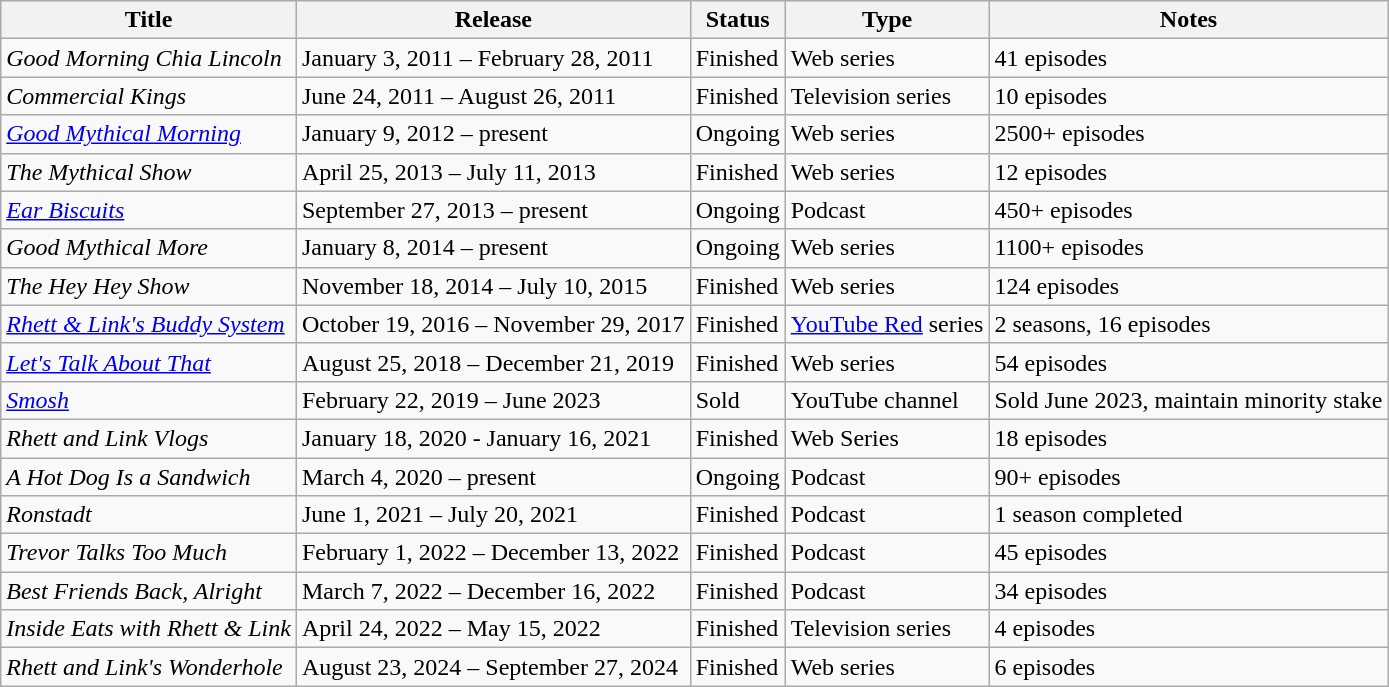<table class="wikitable plainrowheaders" border="2" style="text-align:left;">
<tr>
<th>Title</th>
<th>Release</th>
<th>Status</th>
<th>Type</th>
<th>Notes</th>
</tr>
<tr>
<td><em>Good Morning Chia Lincoln</em></td>
<td>January 3, 2011 – February 28, 2011</td>
<td>Finished</td>
<td>Web series</td>
<td>41 episodes</td>
</tr>
<tr>
<td><em>Commercial Kings</em></td>
<td>June 24, 2011 – August 26, 2011</td>
<td>Finished</td>
<td>Television series</td>
<td>10 episodes</td>
</tr>
<tr>
<td><em><a href='#'>Good Mythical Morning</a></em></td>
<td>January 9, 2012 – present</td>
<td>Ongoing</td>
<td>Web series</td>
<td>2500+ episodes</td>
</tr>
<tr>
<td><em>The Mythical Show</em></td>
<td>April 25, 2013 – July 11, 2013</td>
<td>Finished</td>
<td>Web series</td>
<td>12 episodes</td>
</tr>
<tr>
<td><em><a href='#'>Ear Biscuits</a></em></td>
<td>September 27, 2013 – present</td>
<td>Ongoing</td>
<td>Podcast</td>
<td>450+ episodes</td>
</tr>
<tr>
<td><em>Good Mythical More</em></td>
<td>January 8, 2014 – present</td>
<td>Ongoing</td>
<td>Web series</td>
<td>1100+ episodes</td>
</tr>
<tr>
<td><em>The Hey Hey Show</em></td>
<td>November 18, 2014 – July 10, 2015</td>
<td>Finished</td>
<td>Web series</td>
<td>124 episodes</td>
</tr>
<tr>
<td><em><a href='#'>Rhett & Link's Buddy System</a></em></td>
<td>October 19, 2016 – November 29, 2017</td>
<td>Finished</td>
<td><a href='#'>YouTube Red</a> series</td>
<td>2 seasons, 16 episodes</td>
</tr>
<tr>
<td><em><a href='#'>Let's Talk About That</a></em></td>
<td>August 25, 2018 – December 21, 2019</td>
<td>Finished</td>
<td>Web series</td>
<td>54 episodes</td>
</tr>
<tr>
<td><em><a href='#'>Smosh</a></em></td>
<td>February 22, 2019 – June 2023</td>
<td>Sold</td>
<td>YouTube channel</td>
<td>Sold June 2023, maintain minority stake</td>
</tr>
<tr>
<td><em>Rhett and Link Vlogs</em></td>
<td>January 18, 2020 - January 16, 2021</td>
<td>Finished</td>
<td>Web Series</td>
<td>18 episodes</td>
</tr>
<tr>
<td><em>A Hot Dog Is a Sandwich</em></td>
<td>March 4, 2020 – present</td>
<td>Ongoing</td>
<td>Podcast</td>
<td>90+ episodes</td>
</tr>
<tr>
<td><em>Ronstadt</em></td>
<td>June 1, 2021 – July 20, 2021</td>
<td>Finished</td>
<td>Podcast</td>
<td>1 season completed</td>
</tr>
<tr>
<td><em>Trevor Talks Too Much</em></td>
<td>February 1, 2022 – December 13, 2022</td>
<td>Finished</td>
<td>Podcast</td>
<td>45 episodes</td>
</tr>
<tr>
<td><em>Best Friends Back, Alright</em></td>
<td>March 7, 2022 – December 16, 2022</td>
<td>Finished</td>
<td>Podcast</td>
<td>34 episodes</td>
</tr>
<tr>
<td><em>Inside Eats with Rhett & Link</em></td>
<td>April 24, 2022 – May 15, 2022</td>
<td>Finished</td>
<td>Television series</td>
<td>4 episodes</td>
</tr>
<tr>
<td><em>Rhett and Link's Wonderhole</em></td>
<td>August 23, 2024 – September 27, 2024</td>
<td>Finished</td>
<td>Web series</td>
<td>6 episodes</td>
</tr>
</table>
